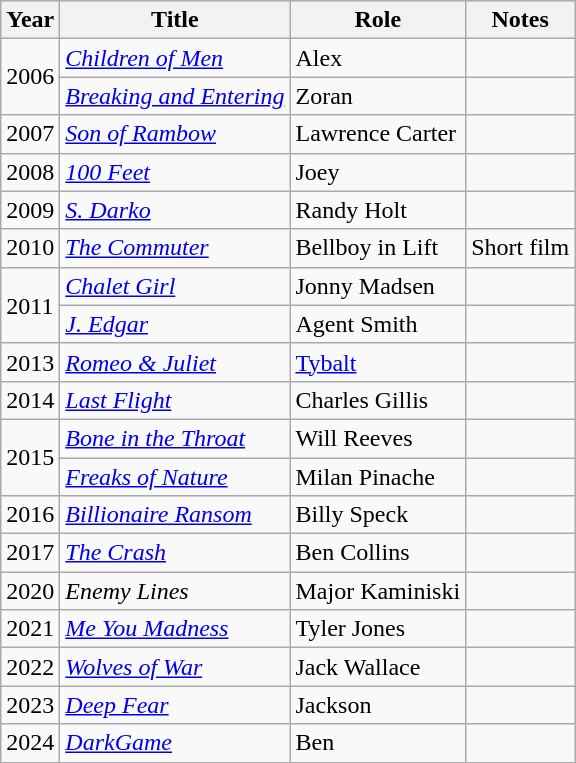<table class="wikitable sortable">
<tr>
<th>Year</th>
<th>Title</th>
<th>Role</th>
<th class="unsortable">Notes</th>
</tr>
<tr>
<td rowspan=2>2006</td>
<td><em><a href='#'>Children of Men</a></em></td>
<td>Alex</td>
<td></td>
</tr>
<tr>
<td><em><a href='#'>Breaking and Entering</a></em></td>
<td>Zoran</td>
<td></td>
</tr>
<tr>
<td>2007</td>
<td><em><a href='#'>Son of Rambow</a></em></td>
<td>Lawrence Carter</td>
<td></td>
</tr>
<tr>
<td>2008</td>
<td><em><a href='#'>100 Feet</a></em></td>
<td>Joey</td>
<td></td>
</tr>
<tr>
<td>2009</td>
<td><em><a href='#'>S. Darko</a></em></td>
<td>Randy Holt</td>
<td></td>
</tr>
<tr>
<td>2010</td>
<td><em><a href='#'>The Commuter</a></em></td>
<td>Bellboy in Lift</td>
<td>Short film</td>
</tr>
<tr>
<td rowspan=2>2011</td>
<td><em><a href='#'>Chalet Girl</a></em></td>
<td>Jonny Madsen</td>
<td></td>
</tr>
<tr>
<td><em><a href='#'>J. Edgar</a></em></td>
<td>Agent Smith</td>
<td></td>
</tr>
<tr>
<td>2013</td>
<td><em><a href='#'>Romeo & Juliet</a></em></td>
<td><a href='#'>Tybalt</a></td>
<td></td>
</tr>
<tr>
<td>2014</td>
<td><em><a href='#'>Last Flight</a></em></td>
<td>Charles Gillis</td>
<td></td>
</tr>
<tr>
<td rowspan=2>2015</td>
<td><em><a href='#'>Bone in the Throat</a></em></td>
<td>Will Reeves</td>
<td></td>
</tr>
<tr>
<td><em><a href='#'>Freaks of Nature</a></em></td>
<td>Milan Pinache</td>
<td></td>
</tr>
<tr>
<td>2016</td>
<td><em><a href='#'>Billionaire Ransom</a></em></td>
<td>Billy Speck</td>
<td></td>
</tr>
<tr>
<td>2017</td>
<td><em><a href='#'>The Crash</a></em></td>
<td>Ben Collins</td>
<td></td>
</tr>
<tr>
<td>2020</td>
<td><em>Enemy Lines</em></td>
<td>Major Kaminiski</td>
<td></td>
</tr>
<tr>
<td>2021</td>
<td><em><a href='#'>Me You Madness</a></em></td>
<td>Tyler Jones</td>
<td></td>
</tr>
<tr>
<td>2022</td>
<td><em><a href='#'>Wolves of War</a></em></td>
<td>Jack Wallace</td>
<td></td>
</tr>
<tr>
<td>2023</td>
<td><em><a href='#'>Deep Fear</a></em></td>
<td>Jackson</td>
<td></td>
</tr>
<tr>
<td>2024</td>
<td><em><a href='#'>DarkGame</a></em></td>
<td>Ben</td>
<td></td>
</tr>
</table>
